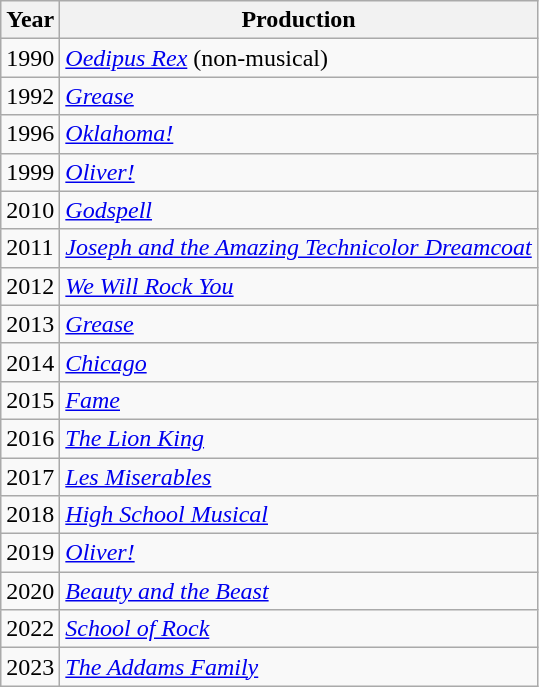<table class="wikitable">
<tr>
<th>Year</th>
<th>Production</th>
</tr>
<tr>
<td>1990</td>
<td><em><a href='#'>Oedipus Rex</a></em> (non-musical)</td>
</tr>
<tr>
<td>1992</td>
<td><a href='#'><em>Grease</em></a></td>
</tr>
<tr>
<td>1996</td>
<td><em><a href='#'>Oklahoma!</a></em></td>
</tr>
<tr>
<td>1999</td>
<td><em><a href='#'>Oliver!</a></em></td>
</tr>
<tr>
<td>2010</td>
<td><em><a href='#'>Godspell</a></em></td>
</tr>
<tr>
<td>2011</td>
<td><em><a href='#'>Joseph and the Amazing Technicolor Dreamcoat</a></em></td>
</tr>
<tr>
<td>2012</td>
<td><a href='#'><em>We Will Rock You</em></a></td>
</tr>
<tr>
<td>2013</td>
<td><a href='#'><em>Grease</em></a></td>
</tr>
<tr>
<td>2014</td>
<td><a href='#'><em>Chicago</em></a></td>
</tr>
<tr>
<td>2015</td>
<td><a href='#'><em>Fame</em></a></td>
</tr>
<tr>
<td>2016</td>
<td><a href='#'><em>The Lion King</em></a></td>
</tr>
<tr>
<td>2017</td>
<td><a href='#'><em>Les Miserables</em></a></td>
</tr>
<tr>
<td>2018</td>
<td><a href='#'><em>High School Musical</em></a></td>
</tr>
<tr>
<td>2019</td>
<td><em><a href='#'>Oliver!</a></em></td>
</tr>
<tr>
<td>2020</td>
<td><em><a href='#'>Beauty and the Beast</a></em></td>
</tr>
<tr>
<td>2022</td>
<td><a href='#'><em>School of Rock</em></a></td>
</tr>
<tr>
<td>2023</td>
<td><a href='#'><em>The Addams Family</em></a></td>
</tr>
</table>
